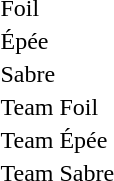<table>
<tr>
<td>Foil</td>
<td></td>
<td></td>
<td><br></td>
</tr>
<tr>
<td>Épée</td>
<td></td>
<td></td>
<td><br></td>
</tr>
<tr>
<td>Sabre</td>
<td></td>
<td></td>
<td><br></td>
</tr>
<tr>
<td>Team Foil</td>
<td></td>
<td></td>
<td></td>
</tr>
<tr>
<td>Team Épée</td>
<td></td>
<td></td>
<td></td>
</tr>
<tr>
<td>Team Sabre</td>
<td></td>
<td></td>
<td></td>
</tr>
</table>
